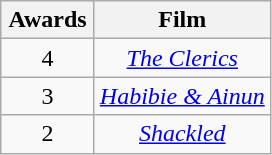<table class="wikitable plainrowheaders" style="text-align:center;">
<tr>
<th scope="col" style="width:55px;">Awards</th>
<th scope="col" style="text-align:center;">Film</th>
</tr>
<tr>
<td>4</td>
<td><em><a href='#'>The Clerics</a></em></td>
</tr>
<tr>
<td>3</td>
<td><em><a href='#'>Habibie & Ainun</a></em></td>
</tr>
<tr>
<td>2</td>
<td><em><a href='#'>Shackled</a></em></td>
</tr>
</table>
